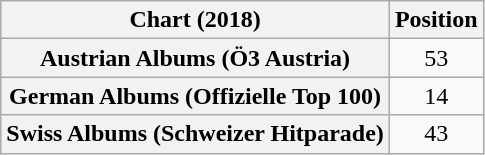<table class="wikitable sortable plainrowheaders" style="text-align:center">
<tr>
<th scope="col">Chart (2018)</th>
<th scope="col">Position</th>
</tr>
<tr>
<th scope="row">Austrian Albums (Ö3 Austria)</th>
<td>53</td>
</tr>
<tr>
<th scope="row">German Albums (Offizielle Top 100)</th>
<td>14</td>
</tr>
<tr>
<th scope="row">Swiss Albums (Schweizer Hitparade)</th>
<td>43</td>
</tr>
</table>
